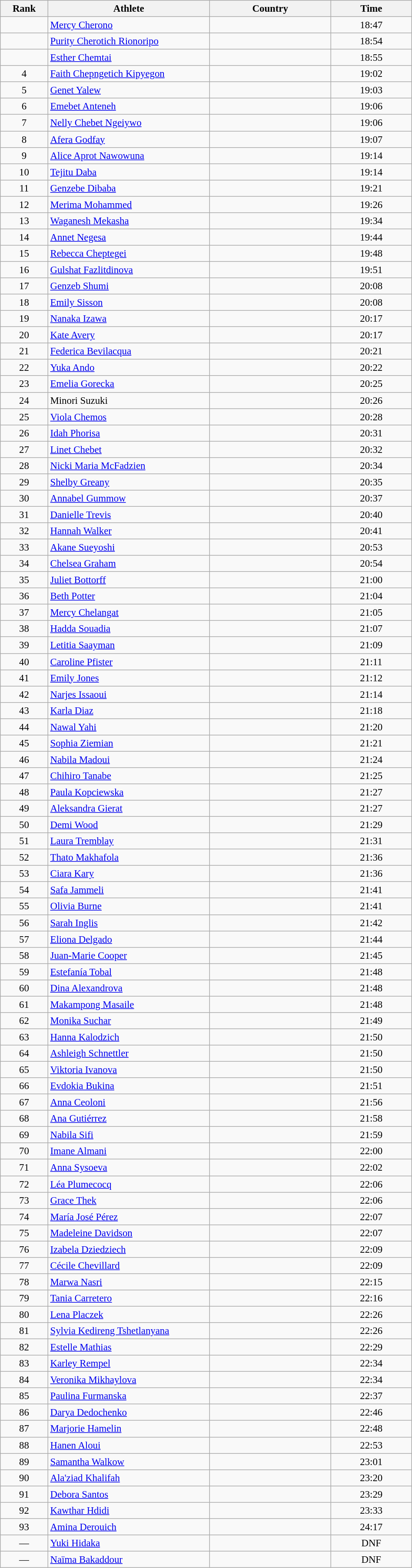<table class="wikitable sortable" style=" text-align:center; font-size:95%;" width="50%">
<tr>
<th width=5%>Rank</th>
<th width=20%>Athlete</th>
<th width=15%>Country</th>
<th width=10%>Time</th>
</tr>
<tr>
<td align=center></td>
<td align=left><a href='#'>Mercy Cherono</a></td>
<td align=left></td>
<td>18:47</td>
</tr>
<tr>
<td align=center></td>
<td align=left><a href='#'>Purity Cherotich Rionoripo</a></td>
<td align=left></td>
<td>18:54</td>
</tr>
<tr>
<td align=center></td>
<td align=left><a href='#'>Esther Chemtai</a></td>
<td align=left></td>
<td>18:55</td>
</tr>
<tr>
<td align=center>4</td>
<td align=left><a href='#'>Faith Chepngetich Kipyegon</a></td>
<td align=left></td>
<td>19:02</td>
</tr>
<tr>
<td align=center>5</td>
<td align=left><a href='#'>Genet Yalew</a></td>
<td align=left></td>
<td>19:03</td>
</tr>
<tr>
<td align=center>6</td>
<td align=left><a href='#'>Emebet Anteneh</a></td>
<td align=left></td>
<td>19:06</td>
</tr>
<tr>
<td align=center>7</td>
<td align=left><a href='#'>Nelly Chebet Ngeiywo</a></td>
<td align=left></td>
<td>19:06</td>
</tr>
<tr>
<td align=center>8</td>
<td align=left><a href='#'>Afera Godfay</a></td>
<td align=left></td>
<td>19:07</td>
</tr>
<tr>
<td align=center>9</td>
<td align=left><a href='#'>Alice Aprot Nawowuna</a></td>
<td align=left></td>
<td>19:14</td>
</tr>
<tr>
<td align=center>10</td>
<td align=left><a href='#'>Tejitu Daba</a></td>
<td align=left></td>
<td>19:14</td>
</tr>
<tr>
<td align=center>11</td>
<td align=left><a href='#'>Genzebe Dibaba</a></td>
<td align=left></td>
<td>19:21</td>
</tr>
<tr>
<td align=center>12</td>
<td align=left><a href='#'>Merima Mohammed</a></td>
<td align=left></td>
<td>19:26</td>
</tr>
<tr>
<td align=center>13</td>
<td align=left><a href='#'>Waganesh Mekasha</a></td>
<td align=left></td>
<td>19:34</td>
</tr>
<tr>
<td align=center>14</td>
<td align=left><a href='#'>Annet Negesa</a></td>
<td align=left></td>
<td>19:44</td>
</tr>
<tr>
<td align=center>15</td>
<td align=left><a href='#'>Rebecca Cheptegei</a></td>
<td align=left></td>
<td>19:48</td>
</tr>
<tr>
<td align=center>16</td>
<td align=left><a href='#'>Gulshat Fazlitdinova</a></td>
<td align=left></td>
<td>19:51</td>
</tr>
<tr>
<td align=center>17</td>
<td align=left><a href='#'>Genzeb Shumi</a></td>
<td align=left></td>
<td>20:08</td>
</tr>
<tr>
<td align=center>18</td>
<td align=left><a href='#'>Emily Sisson</a></td>
<td align=left></td>
<td>20:08</td>
</tr>
<tr>
<td align=center>19</td>
<td align=left><a href='#'>Nanaka Izawa</a></td>
<td align=left></td>
<td>20:17</td>
</tr>
<tr>
<td align=center>20</td>
<td align=left><a href='#'>Kate Avery</a></td>
<td align=left></td>
<td>20:17</td>
</tr>
<tr>
<td align=center>21</td>
<td align=left><a href='#'>Federica Bevilacqua</a></td>
<td align=left></td>
<td>20:21</td>
</tr>
<tr>
<td align=center>22</td>
<td align=left><a href='#'>Yuka Ando</a></td>
<td align=left></td>
<td>20:22</td>
</tr>
<tr>
<td align=center>23</td>
<td align=left><a href='#'>Emelia Gorecka</a></td>
<td align=left></td>
<td>20:25</td>
</tr>
<tr>
<td align=center>24</td>
<td align=left>Minori Suzuki</td>
<td align=left></td>
<td>20:26</td>
</tr>
<tr>
<td align=center>25</td>
<td align=left><a href='#'>Viola Chemos</a></td>
<td align=left></td>
<td>20:28</td>
</tr>
<tr>
<td align=center>26</td>
<td align=left><a href='#'>Idah Phorisa</a></td>
<td align=left></td>
<td>20:31</td>
</tr>
<tr>
<td align=center>27</td>
<td align=left><a href='#'>Linet Chebet</a></td>
<td align=left></td>
<td>20:32</td>
</tr>
<tr>
<td align=center>28</td>
<td align=left><a href='#'>Nicki Maria McFadzien</a></td>
<td align=left></td>
<td>20:34</td>
</tr>
<tr>
<td align=center>29</td>
<td align=left><a href='#'>Shelby Greany</a></td>
<td align=left></td>
<td>20:35</td>
</tr>
<tr>
<td align=center>30</td>
<td align=left><a href='#'>Annabel Gummow</a></td>
<td align=left></td>
<td>20:37</td>
</tr>
<tr>
<td align=center>31</td>
<td align=left><a href='#'>Danielle Trevis</a></td>
<td align=left></td>
<td>20:40</td>
</tr>
<tr>
<td align=center>32</td>
<td align=left><a href='#'>Hannah Walker</a></td>
<td align=left></td>
<td>20:41</td>
</tr>
<tr>
<td align=center>33</td>
<td align=left><a href='#'>Akane Sueyoshi</a></td>
<td align=left></td>
<td>20:53</td>
</tr>
<tr>
<td align=center>34</td>
<td align=left><a href='#'>Chelsea Graham</a></td>
<td align=left></td>
<td>20:54</td>
</tr>
<tr>
<td align=center>35</td>
<td align=left><a href='#'>Juliet Bottorff</a></td>
<td align=left></td>
<td>21:00</td>
</tr>
<tr>
<td align=center>36</td>
<td align=left><a href='#'>Beth Potter</a></td>
<td align=left></td>
<td>21:04</td>
</tr>
<tr>
<td align=center>37</td>
<td align=left><a href='#'>Mercy Chelangat</a></td>
<td align=left></td>
<td>21:05</td>
</tr>
<tr>
<td align=center>38</td>
<td align=left><a href='#'>Hadda Souadia</a></td>
<td align=left></td>
<td>21:07</td>
</tr>
<tr>
<td align=center>39</td>
<td align=left><a href='#'>Letitia Saayman</a></td>
<td align=left></td>
<td>21:09</td>
</tr>
<tr>
<td align=center>40</td>
<td align=left><a href='#'>Caroline Pfister</a></td>
<td align=left></td>
<td>21:11</td>
</tr>
<tr>
<td align=center>41</td>
<td align=left><a href='#'>Emily Jones</a></td>
<td align=left></td>
<td>21:12</td>
</tr>
<tr>
<td align=center>42</td>
<td align=left><a href='#'>Narjes Issaoui</a></td>
<td align=left></td>
<td>21:14</td>
</tr>
<tr>
<td align=center>43</td>
<td align=left><a href='#'>Karla Diaz</a></td>
<td align=left></td>
<td>21:18</td>
</tr>
<tr>
<td align=center>44</td>
<td align=left><a href='#'>Nawal Yahi</a></td>
<td align=left></td>
<td>21:20</td>
</tr>
<tr>
<td align=center>45</td>
<td align=left><a href='#'>Sophia Ziemian</a></td>
<td align=left></td>
<td>21:21</td>
</tr>
<tr>
<td align=center>46</td>
<td align=left><a href='#'>Nabila Madoui</a></td>
<td align=left></td>
<td>21:24</td>
</tr>
<tr>
<td align=center>47</td>
<td align=left><a href='#'>Chihiro Tanabe</a></td>
<td align=left></td>
<td>21:25</td>
</tr>
<tr>
<td align=center>48</td>
<td align=left><a href='#'>Paula Kopciewska</a></td>
<td align=left></td>
<td>21:27</td>
</tr>
<tr>
<td align=center>49</td>
<td align=left><a href='#'>Aleksandra Gierat</a></td>
<td align=left></td>
<td>21:27</td>
</tr>
<tr>
<td align=center>50</td>
<td align=left><a href='#'>Demi Wood</a></td>
<td align=left></td>
<td>21:29</td>
</tr>
<tr>
<td align=center>51</td>
<td align=left><a href='#'>Laura Tremblay</a></td>
<td align=left></td>
<td>21:31</td>
</tr>
<tr>
<td align=center>52</td>
<td align=left><a href='#'>Thato Makhafola</a></td>
<td align=left></td>
<td>21:36</td>
</tr>
<tr>
<td align=center>53</td>
<td align=left><a href='#'>Ciara Kary</a></td>
<td align=left></td>
<td>21:36</td>
</tr>
<tr>
<td align=center>54</td>
<td align=left><a href='#'>Safa Jammeli</a></td>
<td align=left></td>
<td>21:41</td>
</tr>
<tr>
<td align=center>55</td>
<td align=left><a href='#'>Olivia Burne</a></td>
<td align=left></td>
<td>21:41</td>
</tr>
<tr>
<td align=center>56</td>
<td align=left><a href='#'>Sarah Inglis</a></td>
<td align=left></td>
<td>21:42</td>
</tr>
<tr>
<td align=center>57</td>
<td align=left><a href='#'>Eliona Delgado</a></td>
<td align=left></td>
<td>21:44</td>
</tr>
<tr>
<td align=center>58</td>
<td align=left><a href='#'>Juan-Marie Cooper</a></td>
<td align=left></td>
<td>21:45</td>
</tr>
<tr>
<td align=center>59</td>
<td align=left><a href='#'>Estefanía Tobal</a></td>
<td align=left></td>
<td>21:48</td>
</tr>
<tr>
<td align=center>60</td>
<td align=left><a href='#'>Dina Alexandrova</a></td>
<td align=left></td>
<td>21:48</td>
</tr>
<tr>
<td align=center>61</td>
<td align=left><a href='#'>Makampong Masaile</a></td>
<td align=left></td>
<td>21:48</td>
</tr>
<tr>
<td align=center>62</td>
<td align=left><a href='#'>Monika Suchar</a></td>
<td align=left></td>
<td>21:49</td>
</tr>
<tr>
<td align=center>63</td>
<td align=left><a href='#'>Hanna Kalodzich</a></td>
<td align=left></td>
<td>21:50</td>
</tr>
<tr>
<td align=center>64</td>
<td align=left><a href='#'>Ashleigh Schnettler</a></td>
<td align=left></td>
<td>21:50</td>
</tr>
<tr>
<td align=center>65</td>
<td align=left><a href='#'>Viktoria Ivanova</a></td>
<td align=left></td>
<td>21:50</td>
</tr>
<tr>
<td align=center>66</td>
<td align=left><a href='#'>Evdokia Bukina</a></td>
<td align=left></td>
<td>21:51</td>
</tr>
<tr>
<td align=center>67</td>
<td align=left><a href='#'>Anna Ceoloni</a></td>
<td align=left></td>
<td>21:56</td>
</tr>
<tr>
<td align=center>68</td>
<td align=left><a href='#'>Ana Gutiérrez</a></td>
<td align=left></td>
<td>21:58</td>
</tr>
<tr>
<td align=center>69</td>
<td align=left><a href='#'>Nabila Sifi</a></td>
<td align=left></td>
<td>21:59</td>
</tr>
<tr>
<td align=center>70</td>
<td align=left><a href='#'>Imane Almani</a></td>
<td align=left></td>
<td>22:00</td>
</tr>
<tr>
<td align=center>71</td>
<td align=left><a href='#'>Anna Sysoeva</a></td>
<td align=left></td>
<td>22:02</td>
</tr>
<tr>
<td align=center>72</td>
<td align=left><a href='#'>Léa Plumecocq</a></td>
<td align=left></td>
<td>22:06</td>
</tr>
<tr>
<td align=center>73</td>
<td align=left><a href='#'>Grace Thek</a></td>
<td align=left></td>
<td>22:06</td>
</tr>
<tr>
<td align=center>74</td>
<td align=left><a href='#'>María José Pérez</a></td>
<td align=left></td>
<td>22:07</td>
</tr>
<tr>
<td align=center>75</td>
<td align=left><a href='#'>Madeleine Davidson</a></td>
<td align=left></td>
<td>22:07</td>
</tr>
<tr>
<td align=center>76</td>
<td align=left><a href='#'>Izabela Dziedziech</a></td>
<td align=left></td>
<td>22:09</td>
</tr>
<tr>
<td align=center>77</td>
<td align=left><a href='#'>Cécile Chevillard</a></td>
<td align=left></td>
<td>22:09</td>
</tr>
<tr>
<td align=center>78</td>
<td align=left><a href='#'>Marwa Nasri</a></td>
<td align=left></td>
<td>22:15</td>
</tr>
<tr>
<td align=center>79</td>
<td align=left><a href='#'>Tania Carretero</a></td>
<td align=left></td>
<td>22:16</td>
</tr>
<tr>
<td align=center>80</td>
<td align=left><a href='#'>Lena Placzek</a></td>
<td align=left></td>
<td>22:26</td>
</tr>
<tr>
<td align=center>81</td>
<td align=left><a href='#'>Sylvia Kedireng Tshetlanyana</a></td>
<td align=left></td>
<td>22:26</td>
</tr>
<tr>
<td align=center>82</td>
<td align=left><a href='#'>Estelle Mathias</a></td>
<td align=left></td>
<td>22:29</td>
</tr>
<tr>
<td align=center>83</td>
<td align=left><a href='#'>Karley Rempel</a></td>
<td align=left></td>
<td>22:34</td>
</tr>
<tr>
<td align=center>84</td>
<td align=left><a href='#'>Veronika Mikhaylova</a></td>
<td align=left></td>
<td>22:34</td>
</tr>
<tr>
<td align=center>85</td>
<td align=left><a href='#'>Paulina Furmanska</a></td>
<td align=left></td>
<td>22:37</td>
</tr>
<tr>
<td align=center>86</td>
<td align=left><a href='#'>Darya Dedochenko</a></td>
<td align=left></td>
<td>22:46</td>
</tr>
<tr>
<td align=center>87</td>
<td align=left><a href='#'>Marjorie Hamelin</a></td>
<td align=left></td>
<td>22:48</td>
</tr>
<tr>
<td align=center>88</td>
<td align=left><a href='#'>Hanen Aloui</a></td>
<td align=left></td>
<td>22:53</td>
</tr>
<tr>
<td align=center>89</td>
<td align=left><a href='#'>Samantha Walkow</a></td>
<td align=left></td>
<td>23:01</td>
</tr>
<tr>
<td align=center>90</td>
<td align=left><a href='#'>Ala'ziad Khalifah</a></td>
<td align=left></td>
<td>23:20</td>
</tr>
<tr>
<td align=center>91</td>
<td align=left><a href='#'>Debora Santos</a></td>
<td align=left></td>
<td>23:29</td>
</tr>
<tr>
<td align=center>92</td>
<td align=left><a href='#'>Kawthar Hdidi</a></td>
<td align=left></td>
<td>23:33</td>
</tr>
<tr>
<td align=center>93</td>
<td align=left><a href='#'>Amina Derouich</a></td>
<td align=left></td>
<td>24:17</td>
</tr>
<tr>
<td align=center>—</td>
<td align=left><a href='#'>Yuki Hidaka</a></td>
<td align=left></td>
<td>DNF</td>
</tr>
<tr>
<td align=center>—</td>
<td align=left><a href='#'>Naïma Bakaddour</a></td>
<td align=left></td>
<td>DNF</td>
</tr>
</table>
